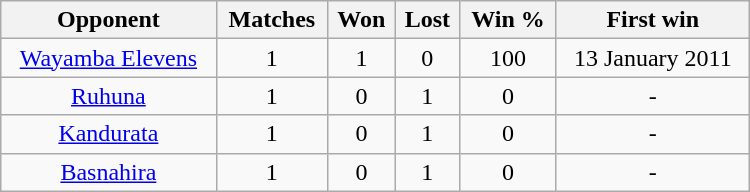<table class="wikitable" style="text-align: center; width: 500px;">
<tr>
<th>Opponent</th>
<th>Matches</th>
<th>Won</th>
<th>Lost</th>
<th>Win %</th>
<th>First win</th>
</tr>
<tr>
<td><a href='#'>Wayamba Elevens</a></td>
<td>1</td>
<td>1</td>
<td>0</td>
<td>100</td>
<td>13 January 2011</td>
</tr>
<tr>
<td><a href='#'>Ruhuna</a></td>
<td>1</td>
<td>0</td>
<td>1</td>
<td>0</td>
<td>-</td>
</tr>
<tr>
<td><a href='#'>Kandurata</a></td>
<td>1</td>
<td>0</td>
<td>1</td>
<td>0</td>
<td>-</td>
</tr>
<tr>
<td><a href='#'>Basnahira</a></td>
<td>1</td>
<td>0</td>
<td>1</td>
<td>0</td>
<td>-</td>
</tr>
</table>
